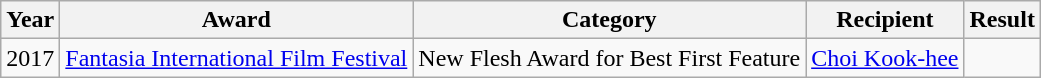<table class="wikitable">
<tr>
<th>Year</th>
<th>Award</th>
<th>Category</th>
<th>Recipient</th>
<th>Result</th>
</tr>
<tr>
<td rowspan="1">2017</td>
<td><a href='#'>Fantasia International Film Festival</a></td>
<td>New Flesh Award for Best First Feature</td>
<td><a href='#'>Choi Kook-hee</a></td>
<td></td>
</tr>
</table>
